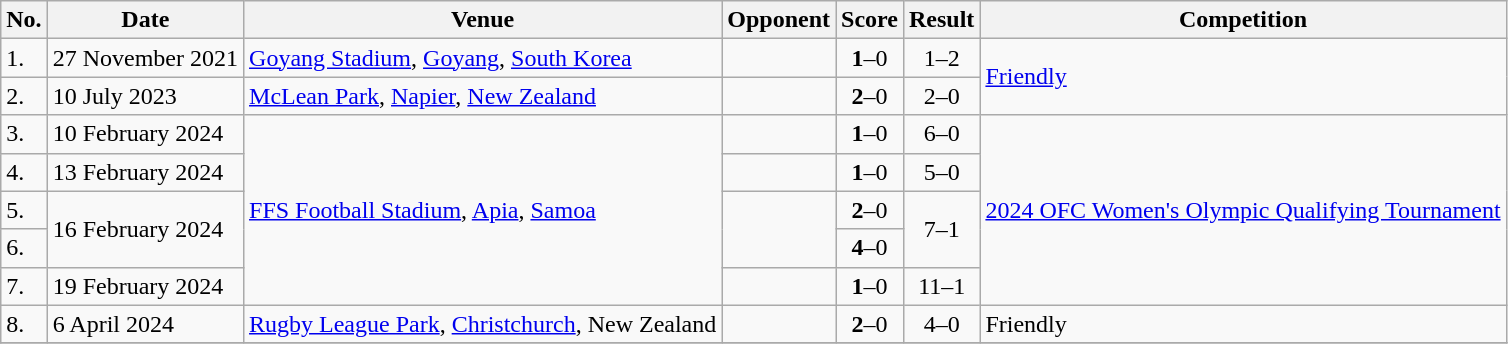<table class="wikitable">
<tr>
<th>No.</th>
<th>Date</th>
<th>Venue</th>
<th>Opponent</th>
<th>Score</th>
<th>Result</th>
<th>Competition</th>
</tr>
<tr>
<td>1.</td>
<td>27 November 2021</td>
<td><a href='#'>Goyang Stadium</a>, <a href='#'>Goyang</a>, <a href='#'>South Korea</a></td>
<td></td>
<td align=center><strong>1</strong>–0</td>
<td align=center>1–2</td>
<td rowspan=2><a href='#'>Friendly</a></td>
</tr>
<tr>
<td>2.</td>
<td>10 July 2023</td>
<td><a href='#'>McLean Park</a>, <a href='#'>Napier</a>, <a href='#'>New Zealand</a></td>
<td></td>
<td align=center><strong>2</strong>–0</td>
<td align=center>2–0</td>
</tr>
<tr>
<td>3.</td>
<td>10 February 2024</td>
<td rowspan=5><a href='#'>FFS Football Stadium</a>, <a href='#'>Apia</a>, <a href='#'>Samoa</a></td>
<td></td>
<td align=center><strong>1</strong>–0</td>
<td align=center>6–0</td>
<td rowspan=5><a href='#'>2024 OFC Women's Olympic Qualifying Tournament</a></td>
</tr>
<tr>
<td>4.</td>
<td>13 February 2024</td>
<td></td>
<td align=center><strong>1</strong>–0</td>
<td align=center>5–0</td>
</tr>
<tr>
<td>5.</td>
<td rowspan=2>16 February 2024</td>
<td rowspan=2></td>
<td align=center><strong>2</strong>–0</td>
<td rowspan=2 align=center>7–1</td>
</tr>
<tr>
<td>6.</td>
<td align=center><strong>4</strong>–0</td>
</tr>
<tr>
<td>7.</td>
<td>19 February 2024</td>
<td></td>
<td align=center><strong>1</strong>–0</td>
<td align=center>11–1</td>
</tr>
<tr>
<td>8.</td>
<td>6 April 2024</td>
<td><a href='#'>Rugby League Park</a>, <a href='#'>Christchurch</a>, New Zealand</td>
<td></td>
<td align=center><strong>2</strong>–0</td>
<td align=center>4–0</td>
<td>Friendly</td>
</tr>
<tr>
</tr>
</table>
